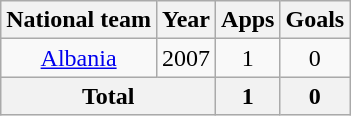<table class=wikitable style="text-align: center;">
<tr>
<th>National team</th>
<th>Year</th>
<th>Apps</th>
<th>Goals</th>
</tr>
<tr>
<td rowspan=1><a href='#'>Albania</a></td>
<td>2007</td>
<td>1</td>
<td>0</td>
</tr>
<tr>
<th colspan=2>Total</th>
<th>1</th>
<th>0</th>
</tr>
</table>
